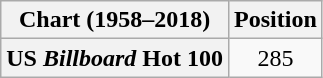<table class="wikitable plainrowheaders">
<tr>
<th>Chart (1958–2018)</th>
<th>Position</th>
</tr>
<tr>
<th scope="row">US <em>Billboard</em> Hot 100</th>
<td style="text-align:center;">285</td>
</tr>
</table>
